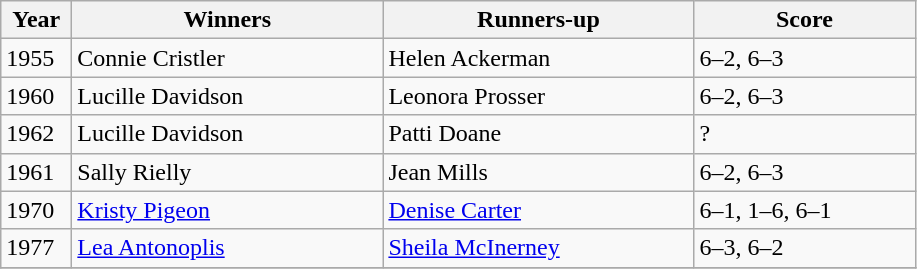<table class="wikitable">
<tr>
<th style="width:40px">Year</th>
<th style="width:200px">Winners</th>
<th style="width:200px">Runners-up</th>
<th style="width:140px" class="unsortable">Score</th>
</tr>
<tr>
<td>1955</td>
<td> Connie Cristler</td>
<td> Helen Ackerman</td>
<td>6–2, 6–3</td>
</tr>
<tr>
<td>1960</td>
<td> Lucille Davidson</td>
<td> Leonora Prosser</td>
<td>6–2, 6–3</td>
</tr>
<tr>
<td>1962</td>
<td> Lucille Davidson</td>
<td> Patti Doane</td>
<td>?</td>
</tr>
<tr>
<td>1961</td>
<td> Sally Rielly</td>
<td> Jean Mills</td>
<td>6–2, 6–3</td>
</tr>
<tr>
<td>1970</td>
<td> <a href='#'>Kristy Pigeon</a></td>
<td> <a href='#'>Denise Carter</a></td>
<td>6–1, 1–6, 6–1</td>
</tr>
<tr>
<td>1977</td>
<td> <a href='#'>Lea Antonoplis</a></td>
<td> <a href='#'>Sheila McInerney</a></td>
<td>6–3, 6–2</td>
</tr>
<tr>
</tr>
</table>
